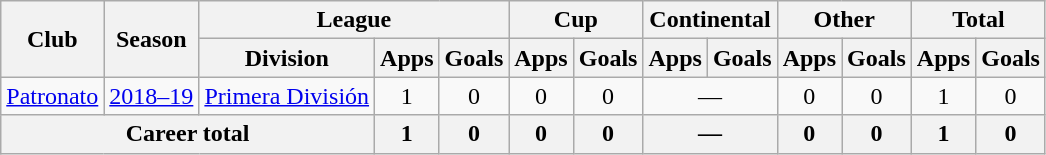<table class="wikitable" style="text-align:center">
<tr>
<th rowspan="2">Club</th>
<th rowspan="2">Season</th>
<th colspan="3">League</th>
<th colspan="2">Cup</th>
<th colspan="2">Continental</th>
<th colspan="2">Other</th>
<th colspan="2">Total</th>
</tr>
<tr>
<th>Division</th>
<th>Apps</th>
<th>Goals</th>
<th>Apps</th>
<th>Goals</th>
<th>Apps</th>
<th>Goals</th>
<th>Apps</th>
<th>Goals</th>
<th>Apps</th>
<th>Goals</th>
</tr>
<tr>
<td rowspan="1"><a href='#'>Patronato</a></td>
<td><a href='#'>2018–19</a></td>
<td rowspan="1"><a href='#'>Primera División</a></td>
<td>1</td>
<td>0</td>
<td>0</td>
<td>0</td>
<td colspan="2">—</td>
<td>0</td>
<td>0</td>
<td>1</td>
<td>0</td>
</tr>
<tr>
<th colspan="3">Career total</th>
<th>1</th>
<th>0</th>
<th>0</th>
<th>0</th>
<th colspan="2">—</th>
<th>0</th>
<th>0</th>
<th>1</th>
<th>0</th>
</tr>
</table>
